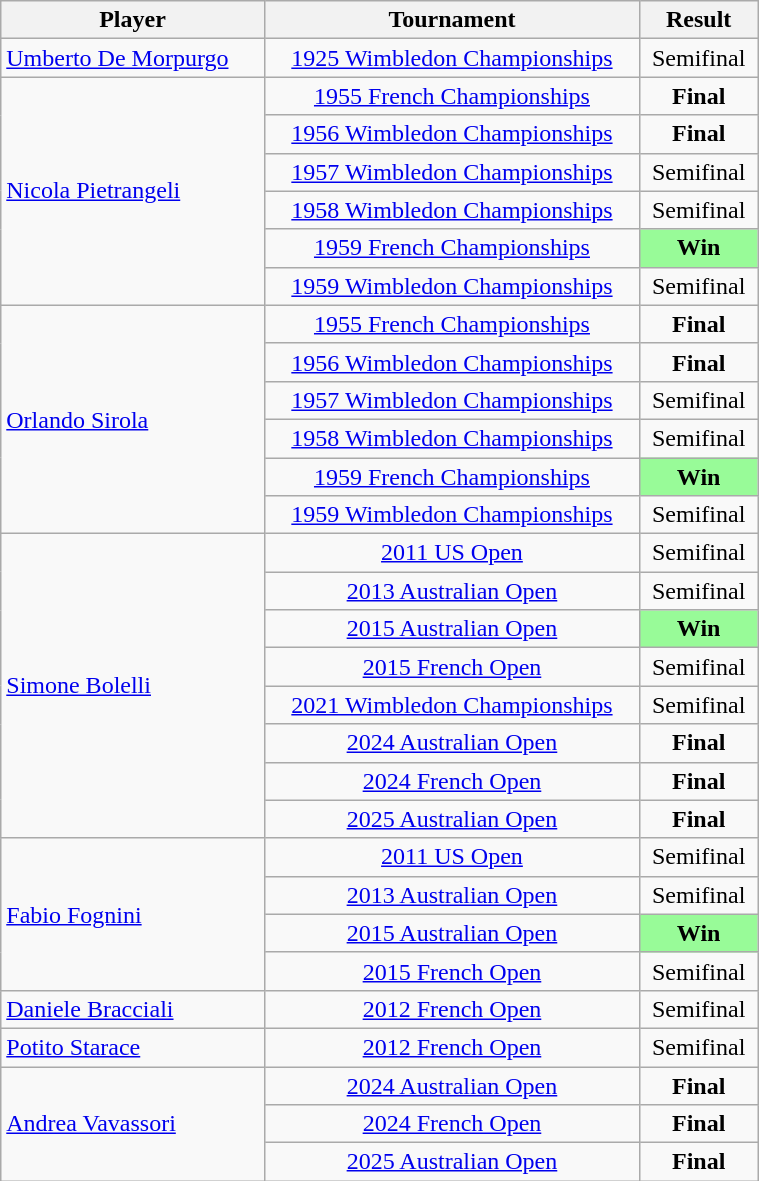<table class="wikitable" width=40% style="font-size:100%; text-align:center;">
<tr>
<th>Player</th>
<th>Tournament</th>
<th>Result</th>
</tr>
<tr>
<td align=left><a href='#'>Umberto De Morpurgo</a></td>
<td><a href='#'>1925 Wimbledon Championships</a></td>
<td>Semifinal</td>
</tr>
<tr>
<td align=left rowspan=6><a href='#'>Nicola Pietrangeli</a></td>
<td><a href='#'>1955 French Championships</a></td>
<td><strong>Final</strong></td>
</tr>
<tr>
<td><a href='#'>1956 Wimbledon Championships</a></td>
<td><strong>Final</strong></td>
</tr>
<tr>
<td><a href='#'>1957 Wimbledon Championships</a></td>
<td>Semifinal</td>
</tr>
<tr>
<td><a href='#'>1958 Wimbledon Championships</a></td>
<td>Semifinal</td>
</tr>
<tr>
<td><a href='#'>1959 French Championships</a></td>
<td bgcolor=palegreen><strong>Win</strong></td>
</tr>
<tr>
<td><a href='#'>1959 Wimbledon Championships</a></td>
<td>Semifinal</td>
</tr>
<tr>
<td align=left rowspan=6><a href='#'>Orlando Sirola</a></td>
<td><a href='#'>1955 French Championships</a></td>
<td><strong>Final</strong></td>
</tr>
<tr>
<td><a href='#'>1956 Wimbledon Championships</a></td>
<td><strong>Final</strong></td>
</tr>
<tr>
<td><a href='#'>1957 Wimbledon Championships</a></td>
<td>Semifinal</td>
</tr>
<tr>
<td><a href='#'>1958 Wimbledon Championships</a></td>
<td>Semifinal</td>
</tr>
<tr>
<td><a href='#'>1959 French Championships</a></td>
<td bgcolor=palegreen><strong>Win</strong></td>
</tr>
<tr>
<td><a href='#'>1959 Wimbledon Championships</a></td>
<td>Semifinal</td>
</tr>
<tr>
<td align=left rowspan=8><a href='#'>Simone Bolelli</a></td>
<td><a href='#'>2011 US Open</a></td>
<td>Semifinal</td>
</tr>
<tr>
<td><a href='#'>2013 Australian Open</a></td>
<td>Semifinal</td>
</tr>
<tr>
<td><a href='#'>2015 Australian Open</a></td>
<td bgcolor=palegreen><strong>Win</strong></td>
</tr>
<tr>
<td><a href='#'>2015 French Open</a></td>
<td>Semifinal</td>
</tr>
<tr>
<td><a href='#'>2021 Wimbledon Championships</a></td>
<td>Semifinal</td>
</tr>
<tr>
<td><a href='#'>2024 Australian Open</a></td>
<td><strong>Final</strong></td>
</tr>
<tr>
<td><a href='#'>2024 French Open</a></td>
<td><strong>Final</strong></td>
</tr>
<tr>
<td><a href='#'>2025 Australian Open</a></td>
<td><strong>Final</strong></td>
</tr>
<tr>
<td align=left rowspan=4><a href='#'>Fabio Fognini</a></td>
<td><a href='#'>2011 US Open</a></td>
<td>Semifinal</td>
</tr>
<tr>
<td><a href='#'>2013 Australian Open</a></td>
<td>Semifinal</td>
</tr>
<tr>
<td><a href='#'>2015 Australian Open</a></td>
<td bgcolor=palegreen><strong>Win</strong></td>
</tr>
<tr>
<td><a href='#'>2015 French Open</a></td>
<td>Semifinal</td>
</tr>
<tr>
<td align=left><a href='#'>Daniele Bracciali</a></td>
<td><a href='#'>2012 French Open</a></td>
<td>Semifinal</td>
</tr>
<tr>
<td align=left><a href='#'>Potito Starace</a></td>
<td><a href='#'>2012 French Open</a></td>
<td>Semifinal</td>
</tr>
<tr>
<td align=left rowspan=3><a href='#'>Andrea Vavassori</a></td>
<td><a href='#'>2024 Australian Open</a></td>
<td><strong>Final</strong></td>
</tr>
<tr>
<td><a href='#'>2024 French Open</a></td>
<td><strong>Final</strong></td>
</tr>
<tr>
<td><a href='#'>2025 Australian Open</a></td>
<td><strong>Final</strong></td>
</tr>
</table>
